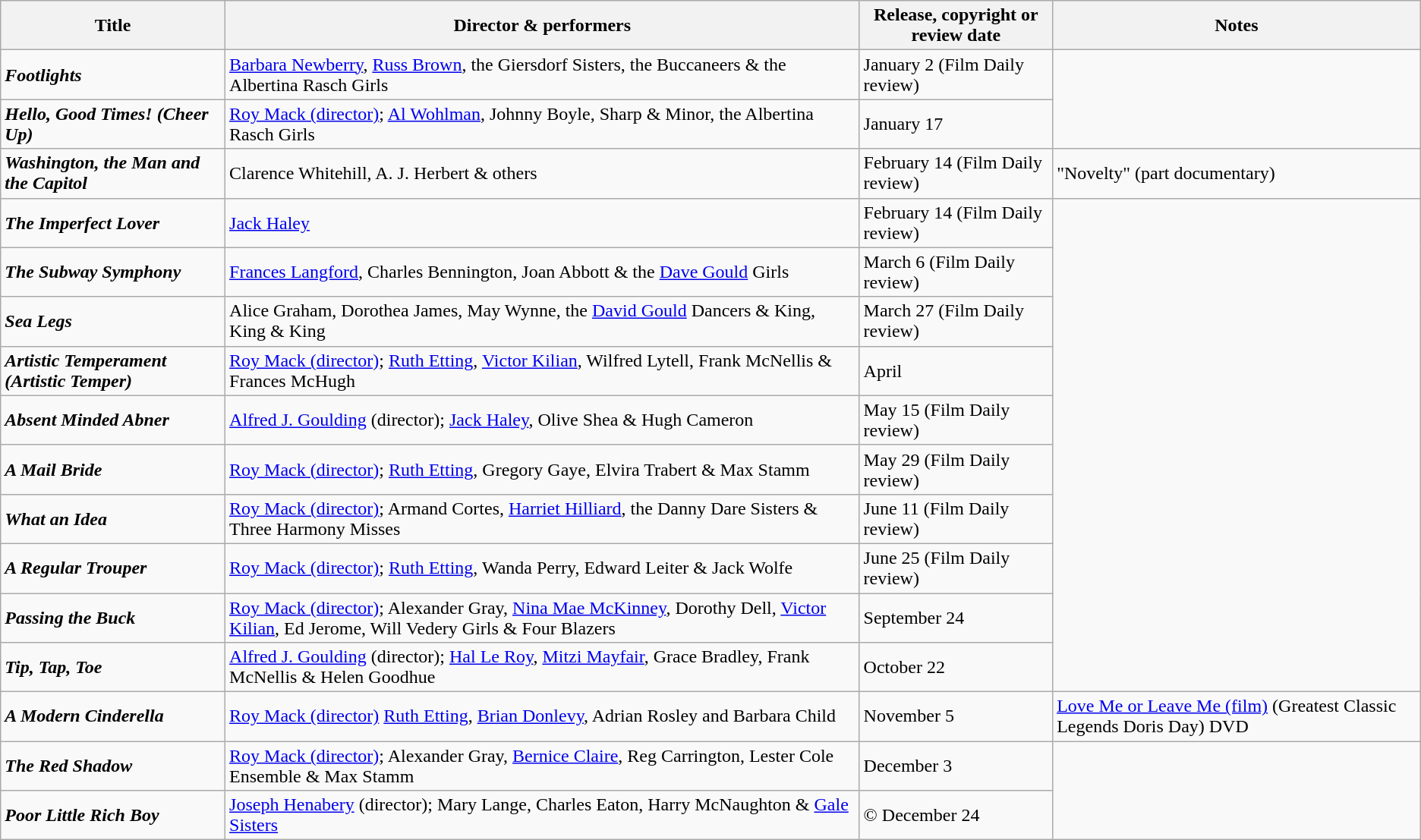<table class="wikitable sortable" border="1">
<tr>
<th>Title</th>
<th>Director & performers</th>
<th>Release, copyright or review date</th>
<th>Notes</th>
</tr>
<tr>
<td><strong><em>Footlights</em></strong></td>
<td><a href='#'>Barbara Newberry</a>, <a href='#'>Russ Brown</a>, the Giersdorf Sisters, the Buccaneers & the Albertina Rasch Girls</td>
<td>January 2 (Film Daily review)</td>
</tr>
<tr>
<td><strong><em>Hello, Good Times! (Cheer Up)</em></strong></td>
<td><a href='#'>Roy Mack (director)</a>; <a href='#'>Al Wohlman</a>, Johnny Boyle, Sharp & Minor, the Albertina Rasch Girls</td>
<td>January 17</td>
</tr>
<tr>
<td><strong><em>Washington, the Man and the Capitol</em></strong></td>
<td>Clarence Whitehill, A. J. Herbert & others</td>
<td>February 14 (Film Daily review)</td>
<td>"Novelty" (part documentary)</td>
</tr>
<tr>
<td><strong><em>The Imperfect Lover</em></strong></td>
<td><a href='#'>Jack Haley</a></td>
<td>February 14 (Film Daily review)</td>
</tr>
<tr>
<td><strong><em>The Subway Symphony</em></strong></td>
<td><a href='#'>Frances Langford</a>, Charles Bennington, Joan Abbott & the <a href='#'>Dave Gould</a> Girls</td>
<td>March 6 (Film Daily review)</td>
</tr>
<tr>
<td><strong><em>Sea Legs</em></strong></td>
<td>Alice Graham, Dorothea James, May Wynne, the <a href='#'>David Gould</a> Dancers & King, King & King</td>
<td>March 27 (Film Daily review)</td>
</tr>
<tr>
<td><strong><em>Artistic Temperament (Artistic Temper)</em></strong></td>
<td><a href='#'>Roy Mack (director)</a>; <a href='#'>Ruth Etting</a>, <a href='#'>Victor Kilian</a>, Wilfred Lytell, Frank McNellis & Frances McHugh</td>
<td>April</td>
</tr>
<tr>
<td><strong><em>Absent Minded Abner</em></strong></td>
<td><a href='#'>Alfred J. Goulding</a> (director); <a href='#'>Jack Haley</a>, Olive Shea & Hugh Cameron</td>
<td>May 15 (Film Daily review)</td>
</tr>
<tr>
<td><strong><em>A Mail Bride</em></strong></td>
<td><a href='#'>Roy Mack (director)</a>; <a href='#'>Ruth Etting</a>, Gregory Gaye, Elvira Trabert & Max Stamm</td>
<td>May 29 (Film Daily review)</td>
</tr>
<tr>
<td><strong><em>What an Idea</em></strong></td>
<td><a href='#'>Roy Mack (director)</a>; Armand Cortes, <a href='#'>Harriet Hilliard</a>, the Danny Dare Sisters & Three Harmony Misses</td>
<td>June 11 (Film Daily review)</td>
</tr>
<tr>
<td><strong><em>A Regular Trouper</em></strong></td>
<td><a href='#'>Roy Mack (director)</a>; <a href='#'>Ruth Etting</a>, Wanda Perry, Edward Leiter & Jack Wolfe</td>
<td>June 25 (Film Daily review)</td>
</tr>
<tr>
<td><strong><em>Passing the Buck</em></strong></td>
<td><a href='#'>Roy Mack (director)</a>; Alexander Gray, <a href='#'>Nina Mae McKinney</a>, Dorothy Dell, <a href='#'>Victor Kilian</a>, Ed Jerome, Will Vedery Girls & Four Blazers</td>
<td>September 24</td>
</tr>
<tr>
<td><strong><em>Tip, Tap, Toe</em></strong></td>
<td><a href='#'>Alfred J. Goulding</a> (director); <a href='#'>Hal Le Roy</a>, <a href='#'>Mitzi Mayfair</a>, Grace Bradley, Frank McNellis & Helen Goodhue</td>
<td>October 22</td>
</tr>
<tr>
<td><strong><em>A Modern Cinderella</em></strong></td>
<td><a href='#'>Roy Mack (director)</a> <a href='#'>Ruth Etting</a>, <a href='#'>Brian Donlevy</a>, Adrian Rosley and Barbara Child</td>
<td>November 5</td>
<td><a href='#'>Love Me or Leave Me (film)</a> (Greatest Classic Legends Doris Day) DVD</td>
</tr>
<tr>
<td><strong><em>The Red Shadow</em></strong></td>
<td><a href='#'>Roy Mack (director)</a>; Alexander Gray, <a href='#'>Bernice Claire</a>, Reg Carrington, Lester Cole Ensemble & Max Stamm</td>
<td>December 3</td>
</tr>
<tr>
<td><strong><em>Poor Little Rich Boy</em></strong></td>
<td><a href='#'>Joseph Henabery</a> (director); Mary Lange, Charles Eaton, Harry McNaughton & <a href='#'>Gale Sisters</a></td>
<td>© December 24</td>
</tr>
</table>
